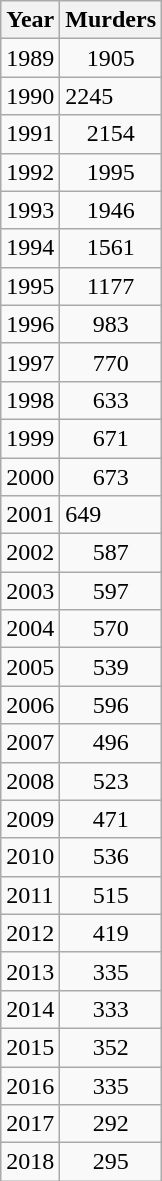<table class="wikitable">
<tr>
<th>Year</th>
<th>Murders</th>
</tr>
<tr>
<td>1989</td>
<td align=center>1905</td>
</tr>
<tr>
<td>1990</td>
<td>2245</td>
</tr>
<tr>
<td>1991</td>
<td align=center>2154</td>
</tr>
<tr>
<td>1992</td>
<td align=center>1995</td>
</tr>
<tr>
<td>1993</td>
<td align=center>1946</td>
</tr>
<tr>
<td>1994</td>
<td align=center>1561</td>
</tr>
<tr>
<td>1995</td>
<td align=center>1177</td>
</tr>
<tr>
<td>1996</td>
<td align=center>983</td>
</tr>
<tr>
<td>1997</td>
<td align=center>770</td>
</tr>
<tr>
<td>1998</td>
<td align=center>633</td>
</tr>
<tr>
<td>1999</td>
<td align=center>671</td>
</tr>
<tr>
<td>2000</td>
<td align=center>673</td>
</tr>
<tr>
<td>2001</td>
<td>649</td>
</tr>
<tr>
<td>2002</td>
<td align=center>587</td>
</tr>
<tr>
<td>2003</td>
<td align=center>597</td>
</tr>
<tr>
<td>2004</td>
<td align=center>570</td>
</tr>
<tr>
<td>2005</td>
<td align=center>539</td>
</tr>
<tr>
<td>2006</td>
<td align=center>596</td>
</tr>
<tr>
<td>2007</td>
<td align=center>496</td>
</tr>
<tr>
<td>2008</td>
<td align=center>523</td>
</tr>
<tr>
<td>2009</td>
<td align=center>471</td>
</tr>
<tr>
<td>2010</td>
<td align=center>536</td>
</tr>
<tr>
<td>2011</td>
<td align=center>515</td>
</tr>
<tr>
<td>2012</td>
<td align=center>419</td>
</tr>
<tr>
<td>2013</td>
<td align=center>335</td>
</tr>
<tr>
<td>2014</td>
<td align=center>333</td>
</tr>
<tr>
<td>2015</td>
<td align=center>352</td>
</tr>
<tr>
<td>2016</td>
<td align=center>335</td>
</tr>
<tr>
<td>2017</td>
<td align=center>292</td>
</tr>
<tr>
<td>2018</td>
<td align=center>295</td>
</tr>
</table>
